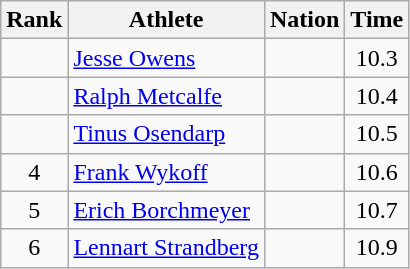<table class="wikitable sortable" style="text-align:center">
<tr>
<th>Rank</th>
<th>Athlete</th>
<th>Nation</th>
<th>Time</th>
</tr>
<tr>
<td></td>
<td align=left><a href='#'>Jesse Owens</a></td>
<td align=left></td>
<td>10.3</td>
</tr>
<tr>
<td></td>
<td align=left><a href='#'>Ralph Metcalfe</a></td>
<td align=left></td>
<td>10.4</td>
</tr>
<tr>
<td></td>
<td align=left><a href='#'>Tinus Osendarp</a></td>
<td align=left></td>
<td>10.5</td>
</tr>
<tr>
<td>4</td>
<td align=left><a href='#'>Frank Wykoff</a></td>
<td align=left></td>
<td>10.6</td>
</tr>
<tr>
<td>5</td>
<td align=left><a href='#'>Erich Borchmeyer</a></td>
<td align=left></td>
<td>10.7</td>
</tr>
<tr>
<td>6</td>
<td align=left><a href='#'>Lennart Strandberg</a></td>
<td align=left></td>
<td>10.9</td>
</tr>
</table>
